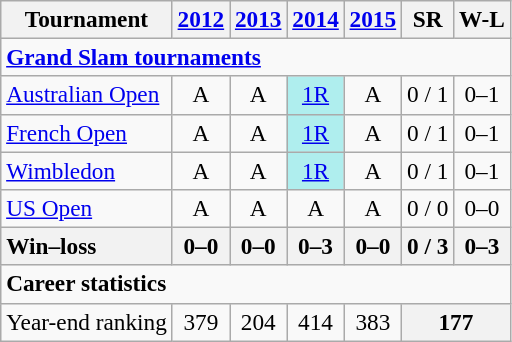<table class=wikitable style=text-align:center;font-size:97%>
<tr>
<th>Tournament</th>
<th><a href='#'>2012</a></th>
<th><a href='#'>2013</a></th>
<th><a href='#'>2014</a></th>
<th><a href='#'>2015</a></th>
<th>SR</th>
<th>W-L</th>
</tr>
<tr>
<td colspan=10 align=left><strong><a href='#'>Grand Slam tournaments</a></strong></td>
</tr>
<tr>
<td align=left><a href='#'>Australian Open</a></td>
<td>A</td>
<td>A</td>
<td bgcolor=afeeee><a href='#'>1R</a></td>
<td>A</td>
<td>0 / 1</td>
<td>0–1</td>
</tr>
<tr>
<td align=left><a href='#'>French Open</a></td>
<td>A</td>
<td>A</td>
<td bgcolor=afeeee><a href='#'>1R</a></td>
<td>A</td>
<td>0 / 1</td>
<td>0–1</td>
</tr>
<tr>
<td align=left><a href='#'>Wimbledon</a></td>
<td>A</td>
<td>A</td>
<td bgcolor=afeeee><a href='#'>1R</a></td>
<td>A</td>
<td>0 / 1</td>
<td>0–1</td>
</tr>
<tr>
<td align=left><a href='#'>US Open</a></td>
<td>A</td>
<td>A</td>
<td>A</td>
<td>A</td>
<td>0 / 0</td>
<td>0–0</td>
</tr>
<tr>
<th style=text-align:left>Win–loss</th>
<th>0–0</th>
<th>0–0</th>
<th>0–3</th>
<th>0–0</th>
<th>0 / 3</th>
<th>0–3</th>
</tr>
<tr>
<td colspan=10 align=left><strong>Career statistics</strong></td>
</tr>
<tr>
<td align=left>Year-end ranking</td>
<td>379</td>
<td>204</td>
<td>414</td>
<td>383</td>
<th colspan=2 align=left><strong>177</strong></th>
</tr>
</table>
